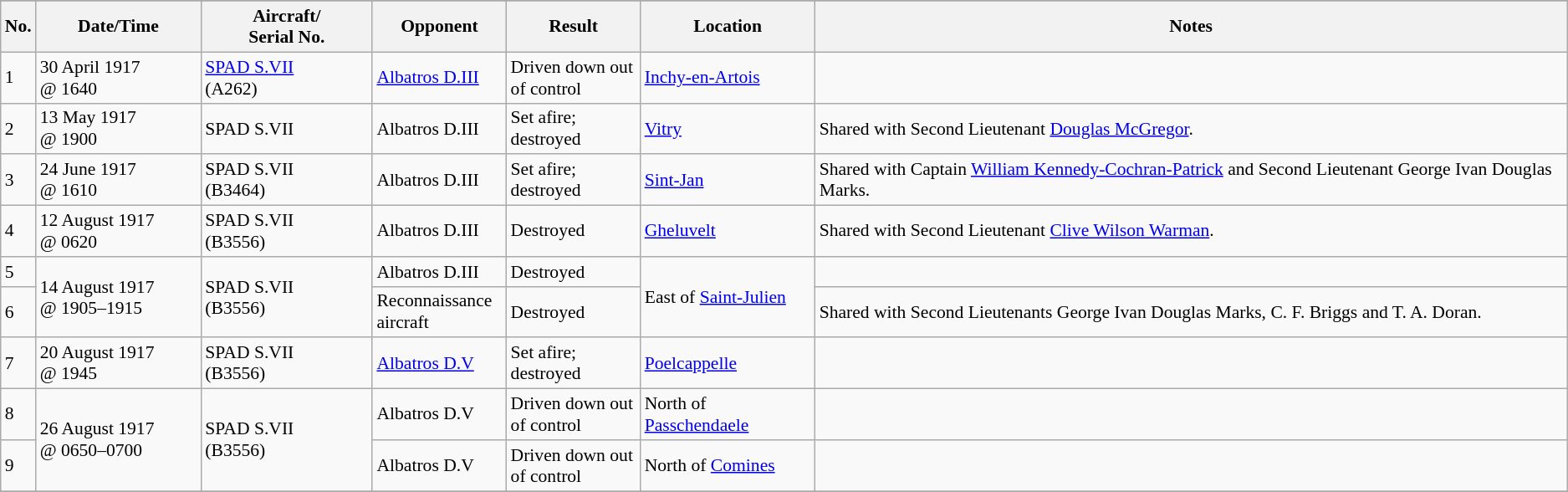<table class="wikitable" style="font-size:90%;">
<tr>
</tr>
<tr>
<th>No.</th>
<th width="125">Date/Time</th>
<th width="130">Aircraft/<br>Serial No.</th>
<th width="100">Opponent</th>
<th width="100">Result</th>
<th>Location</th>
<th>Notes</th>
</tr>
<tr>
<td>1</td>
<td>30 April 1917<br>@ 1640</td>
<td><a href='#'>SPAD S.VII</a><br>(A262)</td>
<td><a href='#'>Albatros D.III</a></td>
<td>Driven down out of control</td>
<td><a href='#'>Inchy-en-Artois</a></td>
<td></td>
</tr>
<tr>
<td>2</td>
<td>13 May 1917<br>@ 1900</td>
<td>SPAD S.VII</td>
<td>Albatros D.III</td>
<td>Set afire; destroyed</td>
<td><a href='#'>Vitry</a></td>
<td>Shared with Second Lieutenant <a href='#'>Douglas McGregor</a>.</td>
</tr>
<tr>
<td>3</td>
<td>24 June 1917<br>@ 1610</td>
<td>SPAD S.VII<br>(B3464)</td>
<td>Albatros D.III</td>
<td>Set afire; destroyed</td>
<td><a href='#'>Sint-Jan</a></td>
<td>Shared with Captain <a href='#'>William Kennedy-Cochran-Patrick</a> and Second Lieutenant George Ivan Douglas Marks.</td>
</tr>
<tr>
<td>4</td>
<td>12 August 1917<br>@ 0620</td>
<td>SPAD S.VII<br>(B3556)</td>
<td>Albatros D.III</td>
<td>Destroyed</td>
<td><a href='#'>Gheluvelt</a></td>
<td>Shared with Second Lieutenant <a href='#'>Clive Wilson Warman</a>.</td>
</tr>
<tr>
<td>5</td>
<td rowspan="2">14 August 1917<br>@ 1905–1915</td>
<td rowspan="2">SPAD S.VII<br>(B3556)</td>
<td>Albatros D.III</td>
<td>Destroyed</td>
<td rowspan="2">East of <a href='#'>Saint-Julien</a></td>
<td></td>
</tr>
<tr>
<td>6</td>
<td>Reconnaissance aircraft</td>
<td>Destroyed</td>
<td>Shared with Second Lieutenants George Ivan Douglas Marks, C. F. Briggs and T. A. Doran.</td>
</tr>
<tr>
<td>7</td>
<td>20 August 1917<br>@ 1945</td>
<td>SPAD S.VII<br>(B3556)</td>
<td><a href='#'>Albatros D.V</a></td>
<td>Set afire; destroyed</td>
<td><a href='#'>Poelcappelle</a></td>
<td></td>
</tr>
<tr>
<td>8</td>
<td rowspan="2">26 August 1917<br>@ 0650–0700</td>
<td rowspan="2">SPAD S.VII<br>(B3556)</td>
<td>Albatros D.V</td>
<td>Driven down out of control</td>
<td>North of <a href='#'>Passchendaele</a></td>
<td></td>
</tr>
<tr>
<td>9</td>
<td>Albatros D.V</td>
<td>Driven down out of control</td>
<td>North of <a href='#'>Comines</a></td>
<td></td>
</tr>
<tr>
</tr>
</table>
